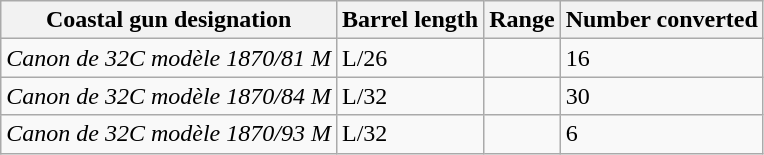<table class="wikitable">
<tr>
<th>Coastal gun designation</th>
<th>Barrel length</th>
<th>Range</th>
<th>Number converted</th>
</tr>
<tr>
<td><em>Canon de 32C modèle 1870/81 M</em></td>
<td> L/26</td>
<td></td>
<td>16</td>
</tr>
<tr>
<td><em>Canon de 32C modèle 1870/84 M</em></td>
<td> L/32</td>
<td></td>
<td>30</td>
</tr>
<tr>
<td><em>Canon de 32C modèle 1870/93 M</em></td>
<td> L/32</td>
<td></td>
<td>6</td>
</tr>
</table>
